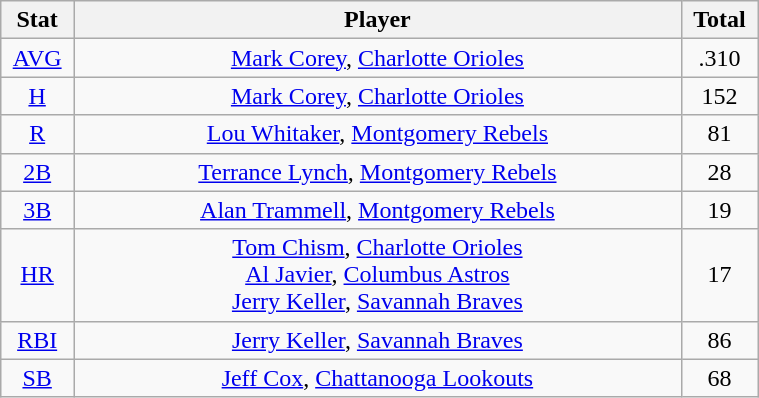<table class="wikitable" width="40%" style="text-align:center;">
<tr>
<th width="5%">Stat</th>
<th width="60%">Player</th>
<th width="5%">Total</th>
</tr>
<tr>
<td><a href='#'>AVG</a></td>
<td><a href='#'>Mark Corey</a>, <a href='#'>Charlotte Orioles</a></td>
<td>.310</td>
</tr>
<tr>
<td><a href='#'>H</a></td>
<td><a href='#'>Mark Corey</a>, <a href='#'>Charlotte Orioles</a></td>
<td>152</td>
</tr>
<tr>
<td><a href='#'>R</a></td>
<td><a href='#'>Lou Whitaker</a>, <a href='#'>Montgomery Rebels</a></td>
<td>81</td>
</tr>
<tr>
<td><a href='#'>2B</a></td>
<td><a href='#'>Terrance Lynch</a>, <a href='#'>Montgomery Rebels</a></td>
<td>28</td>
</tr>
<tr>
<td><a href='#'>3B</a></td>
<td><a href='#'>Alan Trammell</a>, <a href='#'>Montgomery Rebels</a></td>
<td>19</td>
</tr>
<tr>
<td><a href='#'>HR</a></td>
<td><a href='#'>Tom Chism</a>, <a href='#'>Charlotte Orioles</a> <br> <a href='#'>Al Javier</a>, <a href='#'>Columbus Astros</a> <br> <a href='#'>Jerry Keller</a>, <a href='#'>Savannah Braves</a></td>
<td>17</td>
</tr>
<tr>
<td><a href='#'>RBI</a></td>
<td><a href='#'>Jerry Keller</a>, <a href='#'>Savannah Braves</a></td>
<td>86</td>
</tr>
<tr>
<td><a href='#'>SB</a></td>
<td><a href='#'>Jeff Cox</a>, <a href='#'>Chattanooga Lookouts</a></td>
<td>68</td>
</tr>
</table>
